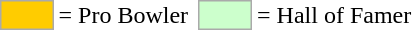<table>
<tr>
<td style="background:#fc0; border:1px solid #aaa; width:2em;"></td>
<td>= Pro Bowler </td>
<td></td>
<td style="background:#cfc; border:1px solid #aaa; width:2em;"></td>
<td>= Hall of Famer</td>
</tr>
</table>
